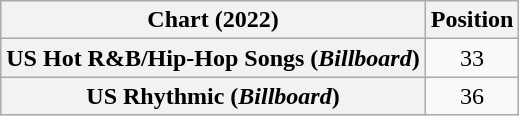<table class="wikitable sortable plainrowheaders" style="text-align:center">
<tr>
<th scope="col">Chart (2022)</th>
<th scope="col">Position</th>
</tr>
<tr>
<th scope="row">US Hot R&B/Hip-Hop Songs (<em>Billboard</em>)</th>
<td>33</td>
</tr>
<tr>
<th scope="row">US Rhythmic (<em>Billboard</em>)</th>
<td>36</td>
</tr>
</table>
